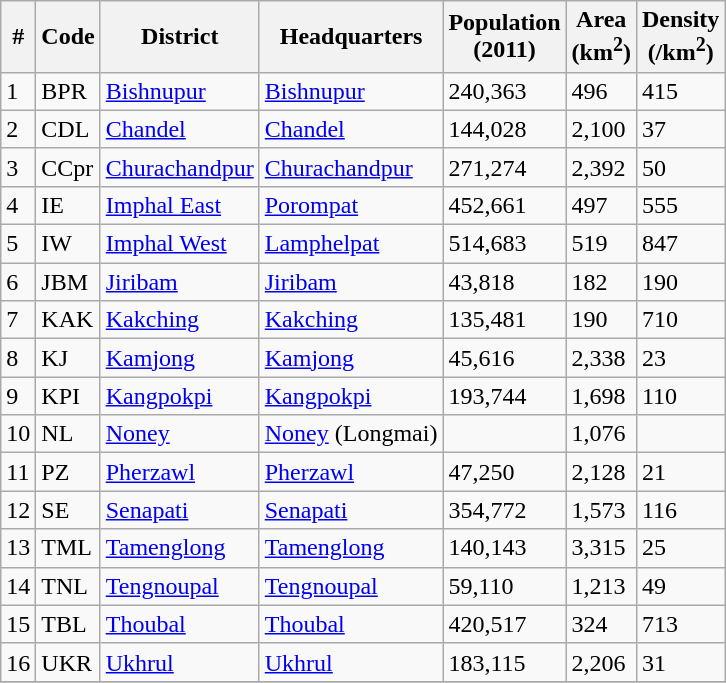<table class="wikitable sortable">
<tr>
<th>#</th>
<th>Code</th>
<th>District</th>
<th>Headquarters</th>
<th>Population <br>(2011)</th>
<th>Area <br>(km<sup>2</sup>)</th>
<th>Density <br>(/km<sup>2</sup>)</th>
</tr>
<tr>
<td>1</td>
<td>BPR</td>
<td><a href='#'>Bishnupur</a></td>
<td><a href='#'>Bishnupur</a></td>
<td>240,363</td>
<td>496</td>
<td>415</td>
</tr>
<tr>
<td>2</td>
<td>CDL</td>
<td><a href='#'>Chandel</a></td>
<td><a href='#'>Chandel</a></td>
<td>144,028</td>
<td>2,100</td>
<td>37</td>
</tr>
<tr>
<td>3</td>
<td>CCpr</td>
<td><a href='#'>Churachandpur</a></td>
<td><a href='#'>Churachandpur</a></td>
<td>271,274</td>
<td>2,392</td>
<td>50</td>
</tr>
<tr>
<td>4</td>
<td>IE</td>
<td><a href='#'>Imphal East</a></td>
<td><a href='#'>Porompat</a></td>
<td>452,661</td>
<td>497</td>
<td>555</td>
</tr>
<tr>
<td>5</td>
<td>IW</td>
<td><a href='#'>Imphal West</a></td>
<td><a href='#'>Lamphelpat</a></td>
<td>514,683</td>
<td> 519</td>
<td>847</td>
</tr>
<tr>
<td>6</td>
<td>JBM</td>
<td><a href='#'>Jiribam</a></td>
<td><a href='#'>Jiribam</a></td>
<td>43,818</td>
<td>182</td>
<td>190</td>
</tr>
<tr>
<td>7</td>
<td>KAK</td>
<td><a href='#'>Kakching</a></td>
<td><a href='#'>Kakching</a></td>
<td>135,481</td>
<td> 190</td>
<td>710</td>
</tr>
<tr>
<td>8</td>
<td>KJ</td>
<td><a href='#'>Kamjong</a></td>
<td><a href='#'>Kamjong</a></td>
<td>45,616</td>
<td>2,338</td>
<td>23</td>
</tr>
<tr>
<td>9</td>
<td>KPI</td>
<td><a href='#'>Kangpokpi</a></td>
<td><a href='#'>Kangpokpi</a></td>
<td>193,744</td>
<td>1,698</td>
<td> 110</td>
</tr>
<tr>
<td>10</td>
<td>NL</td>
<td><a href='#'>Noney</a></td>
<td><a href='#'>Noney</a> (Longmai)</td>
<td></td>
<td>1,076</td>
<td></td>
</tr>
<tr>
<td>11</td>
<td>PZ</td>
<td><a href='#'>Pherzawl</a></td>
<td><a href='#'>Pherzawl</a></td>
<td>47,250</td>
<td>2,128</td>
<td>21</td>
</tr>
<tr>
<td>12</td>
<td>SE</td>
<td><a href='#'>Senapati</a></td>
<td><a href='#'>Senapati</a></td>
<td>354,772</td>
<td>1,573</td>
<td>116</td>
</tr>
<tr>
<td>13</td>
<td>TML</td>
<td><a href='#'>Tamenglong</a></td>
<td><a href='#'>Tamenglong</a></td>
<td>140,143</td>
<td> 3,315</td>
<td> 25</td>
</tr>
<tr>
<td>14</td>
<td>TNL</td>
<td><a href='#'>Tengnoupal</a></td>
<td><a href='#'>Tengnoupal</a></td>
<td>59,110</td>
<td>1,213</td>
<td>49</td>
</tr>
<tr>
<td>15</td>
<td>TBL</td>
<td><a href='#'>Thoubal</a></td>
<td><a href='#'>Thoubal</a></td>
<td> 420,517</td>
<td>324</td>
<td> 713</td>
</tr>
<tr>
<td>16</td>
<td>UKR</td>
<td><a href='#'>Ukhrul</a></td>
<td><a href='#'>Ukhrul</a></td>
<td>183,115</td>
<td>2,206</td>
<td>31</td>
</tr>
<tr>
</tr>
</table>
